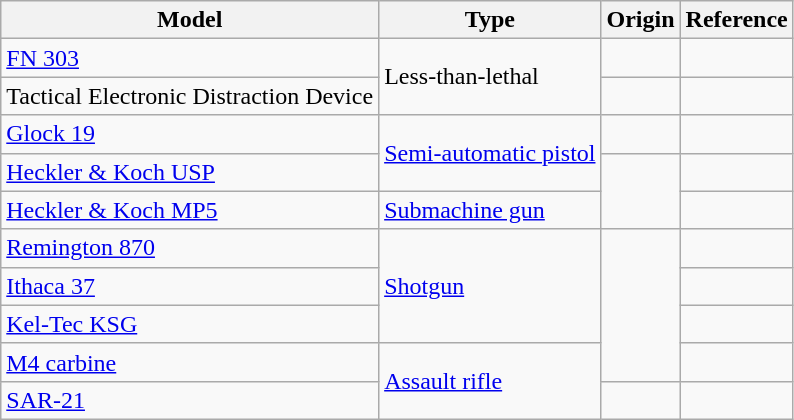<table class="wikitable">
<tr>
<th>Model</th>
<th>Type</th>
<th>Origin</th>
<th>Reference</th>
</tr>
<tr>
<td><a href='#'>FN 303</a></td>
<td rowspan="2">Less-than-lethal</td>
<td></td>
<td></td>
</tr>
<tr>
<td>Tactical Electronic Distraction Device</td>
<td></td>
<td></td>
</tr>
<tr>
<td><a href='#'>Glock 19</a></td>
<td rowspan="2"><a href='#'>Semi-automatic pistol</a></td>
<td></td>
<td></td>
</tr>
<tr>
<td><a href='#'>Heckler & Koch USP</a></td>
<td rowspan="2"></td>
<td></td>
</tr>
<tr>
<td><a href='#'>Heckler & Koch MP5</a></td>
<td><a href='#'>Submachine gun</a></td>
<td></td>
</tr>
<tr>
<td><a href='#'>Remington 870</a></td>
<td rowspan="3"><a href='#'>Shotgun</a></td>
<td rowspan="4"></td>
<td></td>
</tr>
<tr>
<td><a href='#'>Ithaca 37</a></td>
<td></td>
</tr>
<tr>
<td><a href='#'>Kel-Tec KSG</a></td>
<td></td>
</tr>
<tr>
<td><a href='#'>M4 carbine</a></td>
<td rowspan="2"><a href='#'>Assault rifle</a></td>
<td></td>
</tr>
<tr>
<td><a href='#'>SAR-21</a></td>
<td></td>
<td></td>
</tr>
</table>
